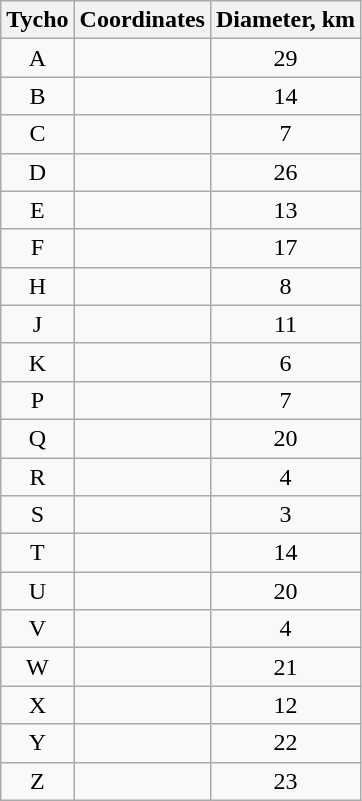<table class="wikitable sortable" style="text-align:center">
<tr>
<th>Tycho</th>
<th class="unsortable">Coordinates</th>
<th>Diameter, km</th>
</tr>
<tr>
<td>A</td>
<td></td>
<td>29</td>
</tr>
<tr>
<td>B</td>
<td></td>
<td>14</td>
</tr>
<tr>
<td>C</td>
<td></td>
<td>7</td>
</tr>
<tr>
<td>D</td>
<td></td>
<td>26</td>
</tr>
<tr>
<td>E</td>
<td></td>
<td>13</td>
</tr>
<tr>
<td>F</td>
<td></td>
<td>17</td>
</tr>
<tr>
<td>H</td>
<td></td>
<td>8</td>
</tr>
<tr>
<td>J</td>
<td></td>
<td>11</td>
</tr>
<tr>
<td>K</td>
<td></td>
<td>6</td>
</tr>
<tr>
<td>P</td>
<td></td>
<td>7</td>
</tr>
<tr>
<td>Q</td>
<td></td>
<td>20</td>
</tr>
<tr>
<td>R</td>
<td></td>
<td>4</td>
</tr>
<tr>
<td>S</td>
<td></td>
<td>3</td>
</tr>
<tr>
<td>T</td>
<td></td>
<td>14</td>
</tr>
<tr>
<td>U</td>
<td></td>
<td>20</td>
</tr>
<tr>
<td>V</td>
<td></td>
<td>4</td>
</tr>
<tr>
<td>W</td>
<td></td>
<td>21</td>
</tr>
<tr>
<td>X</td>
<td></td>
<td>12</td>
</tr>
<tr>
<td>Y</td>
<td></td>
<td>22</td>
</tr>
<tr>
<td>Z</td>
<td></td>
<td>23</td>
</tr>
</table>
